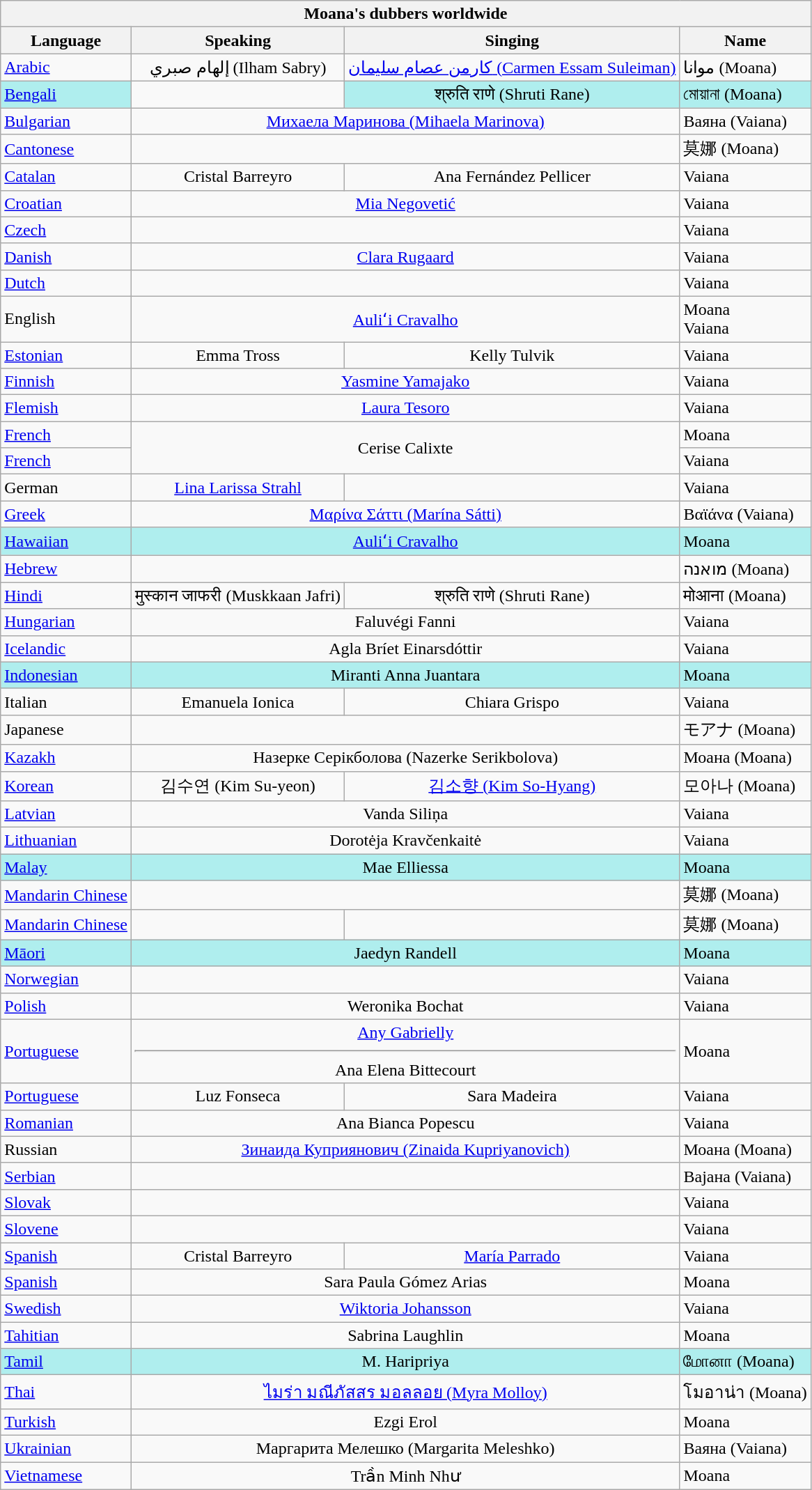<table class="wikitable collapsible collapsed">
<tr>
<th colspan="4">Moana's dubbers worldwide</th>
</tr>
<tr>
<th align="left">Language</th>
<th align="left">Speaking</th>
<th align="left">Singing</th>
<th align="left">Name</th>
</tr>
<tr>
<td><a href='#'>Arabic</a></td>
<td align="center">إلهام صبري (Ilham Sabry)</td>
<td align="center"><a href='#'>كارمن عصام سليمان (Carmen Essam Suleiman)</a></td>
<td>موانا (Moana)</td>
</tr>
<tr>
<td style="background:PaleTurquoise"><a href='#'>Bengali</a></td>
<td></td>
<td style="background:PaleTurquoise" align="center">श्रुति राणे (Shruti Rane)</td>
<td style="background:PaleTurquoise">মোয়ানা (Moana)</td>
</tr>
<tr>
<td><a href='#'>Bulgarian</a></td>
<td colspan="2" align="center"><a href='#'>Михаела Маринова (Mihaela Marinova)</a></td>
<td>Ваяна (Vaiana)</td>
</tr>
<tr>
<td><a href='#'>Cantonese</a></td>
<td colspan="2" align="center"></td>
<td>莫娜 (Moana)</td>
</tr>
<tr>
<td><a href='#'>Catalan</a></td>
<td align="center">Cristal Barreyro</td>
<td align="center">Ana Fernández Pellicer</td>
<td>Vaiana</td>
</tr>
<tr>
<td><a href='#'>Croatian</a></td>
<td colspan="2" align="center"><a href='#'>Mia Negovetić</a></td>
<td>Vaiana</td>
</tr>
<tr>
<td><a href='#'>Czech</a></td>
<td colspan="2" align="center"></td>
<td>Vaiana</td>
</tr>
<tr>
<td><a href='#'>Danish</a></td>
<td colspan="2" align="center"><a href='#'>Clara Rugaard</a></td>
<td>Vaiana</td>
</tr>
<tr>
<td><a href='#'>Dutch</a></td>
<td colspan="2" align="center"></td>
<td>Vaiana</td>
</tr>
<tr>
<td>English</td>
<td colspan="2" align="center"><a href='#'>Auliʻi Cravalho</a></td>
<td>Moana<br>Vaiana </td>
</tr>
<tr>
<td><a href='#'>Estonian</a></td>
<td align="center">Emma Tross</td>
<td align="center">Kelly Tulvik</td>
<td>Vaiana</td>
</tr>
<tr>
<td><a href='#'>Finnish</a></td>
<td colspan="2" align="center"><a href='#'>Yasmine Yamajako</a></td>
<td>Vaiana</td>
</tr>
<tr>
<td><a href='#'>Flemish</a></td>
<td colspan="2" align="center"><a href='#'>Laura Tesoro</a></td>
<td>Vaiana</td>
</tr>
<tr>
<td><a href='#'>French </a></td>
<td colspan="2" rowspan="2" align="center">Cerise Calixte</td>
<td>Moana</td>
</tr>
<tr>
<td><a href='#'>French </a></td>
<td>Vaiana</td>
</tr>
<tr>
<td>German</td>
<td align="center"><a href='#'>Lina Larissa Strahl</a></td>
<td align="center"></td>
<td>Vaiana</td>
</tr>
<tr>
<td><a href='#'>Greek</a></td>
<td colspan="2" align="center"><a href='#'>Μαρίνα Σάττι (Marína Sátti)</a></td>
<td>Βαϊάνα (Vaiana)</td>
</tr>
<tr>
<td style="background:PaleTurquoise"><a href='#'>Hawaiian</a></td>
<td style="background:PaleTurquoise" colspan="2" align="center"><a href='#'>Auliʻi Cravalho</a></td>
<td style="background:PaleTurquoise">Moana</td>
</tr>
<tr>
<td><a href='#'>Hebrew</a></td>
<td colspan="2" align="center"></td>
<td>מואנה (Moana)</td>
</tr>
<tr>
<td><a href='#'>Hindi</a></td>
<td align="center">मुस्कान जाफरी (Muskkaan Jafri)</td>
<td align="center">श्रुति राणे (Shruti Rane)</td>
<td>मोआना (Moana)</td>
</tr>
<tr>
<td><a href='#'>Hungarian</a></td>
<td colspan="2" align="center">Faluvégi Fanni</td>
<td>Vaiana</td>
</tr>
<tr>
<td><a href='#'>Icelandic</a></td>
<td colspan="2" align="center">Agla Bríet Einarsdóttir</td>
<td>Vaiana</td>
</tr>
<tr>
<td style="background:PaleTurquoise"><a href='#'>Indonesian</a></td>
<td style="background:PaleTurquoise" colspan="2" align="center">Miranti Anna Juantara</td>
<td style="background:PaleTurquoise">Moana</td>
</tr>
<tr>
<td>Italian</td>
<td align="center">Emanuela Ionica</td>
<td align="center">Chiara Grispo</td>
<td>Vaiana</td>
</tr>
<tr>
<td>Japanese</td>
<td colspan="2" align="center"></td>
<td>モアナ (Moana)</td>
</tr>
<tr>
<td><a href='#'>Kazakh</a></td>
<td colspan="2" align="center">Назерке Серікболова (Nazerke Serikbolova)</td>
<td>Моана (Moana)</td>
</tr>
<tr>
<td><a href='#'>Korean</a></td>
<td align="center">김수연 (Kim Su-yeon)</td>
<td align="center"><a href='#'>김소향 (Kim So-Hyang)</a></td>
<td>모아나 (Moana)</td>
</tr>
<tr>
<td><a href='#'>Latvian</a></td>
<td colspan="2" align="center">Vanda Siliņa</td>
<td>Vaiana</td>
</tr>
<tr>
<td><a href='#'>Lithuanian</a></td>
<td colspan="2" align="center">Dorotėja Kravčenkaitė</td>
<td>Vaiana</td>
</tr>
<tr>
<td style="background:PaleTurquoise"><a href='#'>Malay</a></td>
<td style="background:PaleTurquoise" colspan="2" align="center">Mae Elliessa</td>
<td style="background:PaleTurquoise">Moana</td>
</tr>
<tr>
<td><a href='#'>Mandarin Chinese </a></td>
<td colspan="2" align="center"></td>
<td>莫娜 (Moana)</td>
</tr>
<tr>
<td><a href='#'>Mandarin Chinese </a></td>
<td align="center"></td>
<td align="center"></td>
<td>莫娜 (Moana)</td>
</tr>
<tr>
<td style="background:PaleTurquoise"><a href='#'>Māori</a></td>
<td style="background:PaleTurquoise" colspan="2" align="center">Jaedyn Randell</td>
<td style="background:PaleTurquoise">Moana</td>
</tr>
<tr>
<td><a href='#'>Norwegian</a></td>
<td colspan="2" align="center"></td>
<td>Vaiana</td>
</tr>
<tr>
<td><a href='#'>Polish</a></td>
<td colspan="2" align="center">Weronika Bochat</td>
<td>Vaiana</td>
</tr>
<tr>
<td><a href='#'>Portuguese </a></td>
<td colspan="2" align="center"><a href='#'>Any Gabrielly</a><hr>Ana Elena Bittecourt</td>
<td>Moana</td>
</tr>
<tr>
<td><a href='#'>Portuguese </a></td>
<td align="center">Luz Fonseca</td>
<td align="center">Sara Madeira</td>
<td>Vaiana</td>
</tr>
<tr>
<td><a href='#'>Romanian</a></td>
<td colspan="2" align="center">Ana Bianca Popescu</td>
<td>Vaiana</td>
</tr>
<tr>
<td>Russian</td>
<td colspan="2" align="center"><a href='#'>Зинаида Куприянович (Zinaida Kupriyanovich)</a></td>
<td>Моана (Moana)</td>
</tr>
<tr>
<td><a href='#'>Serbian</a></td>
<td colspan="2" align="center"></td>
<td>Вајана (Vaiana)</td>
</tr>
<tr>
<td><a href='#'>Slovak</a></td>
<td colspan="2" align="center"></td>
<td>Vaiana</td>
</tr>
<tr>
<td><a href='#'>Slovene</a></td>
<td colspan="2" align="center"></td>
<td>Vaiana</td>
</tr>
<tr>
<td><a href='#'>Spanish </a></td>
<td align="center">Cristal Barreyro</td>
<td align="center"><a href='#'>María Parrado</a></td>
<td>Vaiana</td>
</tr>
<tr>
<td><a href='#'>Spanish </a></td>
<td colspan="2" align="center">Sara Paula Gómez Arias</td>
<td>Moana</td>
</tr>
<tr>
<td><a href='#'>Swedish</a></td>
<td colspan="2" align="center"><a href='#'>Wiktoria Johansson</a></td>
<td>Vaiana</td>
</tr>
<tr>
<td><a href='#'>Tahitian</a></td>
<td colspan="2" align="center">Sabrina Laughlin</td>
<td>Moana</td>
</tr>
<tr>
<td style="background:PaleTurquoise"><a href='#'>Tamil</a></td>
<td style="background:PaleTurquoise" colspan="2" align="center">M. Haripriya</td>
<td style="background:PaleTurquoise">மோனா (Moana)</td>
</tr>
<tr>
<td><a href='#'>Thai</a></td>
<td colspan="2" align="center"><a href='#'>ไมร่า มณีภัสสร มอลลอย (Myra Molloy)</a></td>
<td>โมอาน่า (Moana)</td>
</tr>
<tr>
<td><a href='#'>Turkish</a></td>
<td colspan="2" align="center">Ezgi Erol</td>
<td>Moana</td>
</tr>
<tr>
<td><a href='#'>Ukrainian</a></td>
<td colspan="2" align="center">Маргарита Мелешко (Margarita Meleshko)</td>
<td>Ваяна (Vaiana)</td>
</tr>
<tr>
<td><a href='#'>Vietnamese</a></td>
<td colspan="2" align="center">Trần Minh Như</td>
<td>Moana</td>
</tr>
</table>
